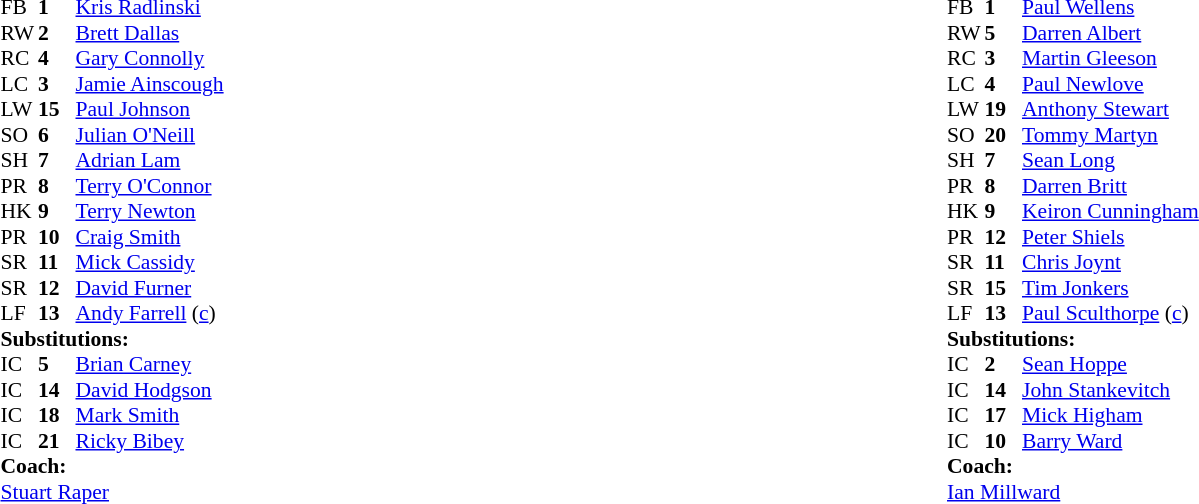<table width="100%">
<tr>
<td valign="top" width="50%"><br><table style="font-size: 90%" cellspacing="0" cellpadding="0">
<tr>
<th width="25"></th>
<th width="25"></th>
</tr>
<tr>
<td>FB</td>
<td><strong>1</strong></td>
<td><a href='#'>Kris Radlinski</a></td>
</tr>
<tr>
<td>RW</td>
<td><strong>2</strong></td>
<td><a href='#'>Brett Dallas</a></td>
</tr>
<tr>
<td>RC</td>
<td><strong>4</strong></td>
<td><a href='#'>Gary Connolly</a></td>
</tr>
<tr>
<td>LC</td>
<td><strong>3</strong></td>
<td><a href='#'>Jamie Ainscough</a></td>
</tr>
<tr>
<td>LW</td>
<td><strong>15</strong></td>
<td><a href='#'>Paul Johnson</a></td>
</tr>
<tr>
<td>SO</td>
<td><strong>6</strong></td>
<td><a href='#'>Julian O'Neill</a></td>
</tr>
<tr>
<td>SH</td>
<td><strong>7</strong></td>
<td><a href='#'>Adrian Lam</a></td>
</tr>
<tr>
<td>PR</td>
<td><strong>8</strong></td>
<td><a href='#'>Terry O'Connor</a></td>
</tr>
<tr>
<td>HK</td>
<td><strong>9</strong></td>
<td><a href='#'>Terry Newton</a></td>
</tr>
<tr>
<td>PR</td>
<td><strong>10</strong></td>
<td><a href='#'>Craig Smith</a></td>
</tr>
<tr>
<td>SR</td>
<td><strong>11</strong></td>
<td><a href='#'>Mick Cassidy</a></td>
</tr>
<tr>
<td>SR</td>
<td><strong>12</strong></td>
<td><a href='#'>David Furner</a></td>
</tr>
<tr>
<td>LF</td>
<td><strong>13</strong></td>
<td><a href='#'>Andy Farrell</a> (<a href='#'>c</a>)</td>
</tr>
<tr>
<td colspan=3><strong>Substitutions:</strong></td>
</tr>
<tr>
<td>IC</td>
<td><strong>5</strong></td>
<td><a href='#'>Brian Carney</a></td>
</tr>
<tr>
<td>IC</td>
<td><strong>14</strong></td>
<td><a href='#'>David Hodgson</a></td>
</tr>
<tr>
<td>IC</td>
<td><strong>18</strong></td>
<td><a href='#'>Mark Smith</a></td>
</tr>
<tr>
<td>IC</td>
<td><strong>21</strong></td>
<td><a href='#'>Ricky Bibey</a></td>
</tr>
<tr>
<td colspan=3><strong>Coach:</strong></td>
</tr>
<tr>
<td colspan="4"><a href='#'>Stuart Raper</a></td>
</tr>
</table>
</td>
<td valign="top" width="50%"><br><table style="font-size: 90%" cellspacing="0" cellpadding="0">
<tr>
<th width="25"></th>
<th width="25"></th>
</tr>
<tr>
<td>FB</td>
<td><strong>1</strong></td>
<td><a href='#'>Paul Wellens</a></td>
</tr>
<tr>
<td>RW</td>
<td><strong>5</strong></td>
<td><a href='#'>Darren Albert</a></td>
</tr>
<tr>
<td>RC</td>
<td><strong>3</strong></td>
<td><a href='#'>Martin Gleeson</a></td>
</tr>
<tr>
<td>LC</td>
<td><strong>4</strong></td>
<td><a href='#'>Paul Newlove</a></td>
</tr>
<tr>
<td>LW</td>
<td><strong>19</strong></td>
<td><a href='#'>Anthony Stewart</a></td>
</tr>
<tr>
<td>SO</td>
<td><strong>20</strong></td>
<td><a href='#'>Tommy Martyn</a></td>
</tr>
<tr>
<td>SH</td>
<td><strong>7</strong></td>
<td><a href='#'>Sean Long</a></td>
</tr>
<tr>
<td>PR</td>
<td><strong>8</strong></td>
<td><a href='#'>Darren Britt</a></td>
</tr>
<tr>
<td>HK</td>
<td><strong>9</strong></td>
<td><a href='#'>Keiron Cunningham</a></td>
</tr>
<tr>
<td>PR</td>
<td><strong>12</strong></td>
<td><a href='#'>Peter Shiels</a></td>
</tr>
<tr>
<td>SR</td>
<td><strong>11</strong></td>
<td><a href='#'>Chris Joynt</a></td>
</tr>
<tr>
<td>SR</td>
<td><strong>15</strong></td>
<td><a href='#'>Tim Jonkers</a></td>
</tr>
<tr>
<td>LF</td>
<td><strong>13</strong></td>
<td><a href='#'>Paul Sculthorpe</a> (<a href='#'>c</a>)</td>
</tr>
<tr>
<td colspan=3><strong>Substitutions:</strong></td>
</tr>
<tr>
<td>IC</td>
<td><strong>2</strong></td>
<td><a href='#'>Sean Hoppe</a></td>
</tr>
<tr>
<td>IC</td>
<td><strong>14</strong></td>
<td><a href='#'>John Stankevitch</a></td>
</tr>
<tr>
<td>IC</td>
<td><strong>17</strong></td>
<td><a href='#'>Mick Higham</a></td>
</tr>
<tr>
<td>IC</td>
<td><strong>10</strong></td>
<td><a href='#'>Barry Ward</a></td>
</tr>
<tr>
<td colspan=3><strong>Coach:</strong></td>
</tr>
<tr>
<td colspan="4"><a href='#'>Ian Millward</a></td>
</tr>
</table>
</td>
</tr>
</table>
